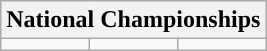<table class="wikitable" style="background:#">
<tr>
<th colspan=3 style="background:#">National Championships</th>
</tr>
<tr style="text-align:center; font-weight:bold;">
<td style="border:5px #"></td>
<td style="border:5px #"></td>
<td style="border:5px #"></td>
</tr>
</table>
